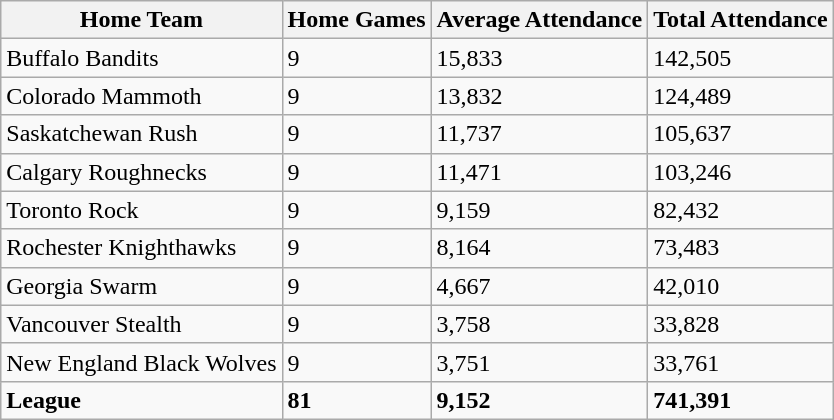<table class="wikitable sortable">
<tr>
<th>Home Team</th>
<th>Home Games</th>
<th>Average Attendance</th>
<th>Total Attendance</th>
</tr>
<tr>
<td>Buffalo Bandits</td>
<td>9</td>
<td>15,833</td>
<td>142,505</td>
</tr>
<tr>
<td>Colorado Mammoth</td>
<td>9</td>
<td>13,832</td>
<td>124,489</td>
</tr>
<tr>
<td>Saskatchewan Rush</td>
<td>9</td>
<td>11,737</td>
<td>105,637</td>
</tr>
<tr>
<td>Calgary Roughnecks</td>
<td>9</td>
<td>11,471</td>
<td>103,246</td>
</tr>
<tr>
<td>Toronto Rock</td>
<td>9</td>
<td>9,159</td>
<td>82,432</td>
</tr>
<tr>
<td>Rochester Knighthawks</td>
<td>9</td>
<td>8,164</td>
<td>73,483</td>
</tr>
<tr>
<td>Georgia Swarm</td>
<td>9</td>
<td>4,667</td>
<td>42,010</td>
</tr>
<tr>
<td>Vancouver Stealth</td>
<td>9</td>
<td>3,758</td>
<td>33,828</td>
</tr>
<tr>
<td>New England Black Wolves</td>
<td>9</td>
<td>3,751</td>
<td>33,761</td>
</tr>
<tr class="sortbottom">
<td><strong>League</strong></td>
<td><strong>81</strong></td>
<td><strong>9,152</strong></td>
<td><strong>741,391</strong></td>
</tr>
</table>
